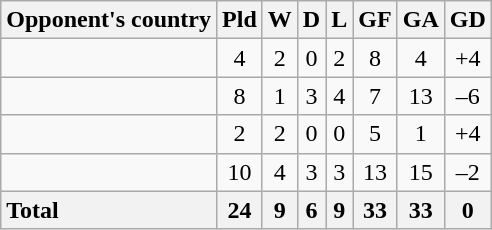<table class="wikitable sortable" style="text-align:center;">
<tr>
<th>Opponent's country</th>
<th>Pld</th>
<th>W</th>
<th>D</th>
<th>L</th>
<th>GF</th>
<th>GA</th>
<th>GD</th>
</tr>
<tr>
<td style="text-align:left;"></td>
<td>4</td>
<td>2</td>
<td>0</td>
<td>2</td>
<td>8</td>
<td>4</td>
<td>+4</td>
</tr>
<tr>
<td style="text-align:left;"></td>
<td>8</td>
<td>1</td>
<td>3</td>
<td>4</td>
<td>7</td>
<td>13</td>
<td>–6</td>
</tr>
<tr>
<td style="text-align:left;"></td>
<td>2</td>
<td>2</td>
<td>0</td>
<td>0</td>
<td>5</td>
<td>1</td>
<td>+4</td>
</tr>
<tr>
<td style="text-align:left;"></td>
<td>10</td>
<td>4</td>
<td>3</td>
<td>3</td>
<td>13</td>
<td>15</td>
<td>–2</td>
</tr>
<tr>
<th style="text-align:left;"><strong>Total</strong></th>
<th><strong>24</strong></th>
<th><strong>9</strong></th>
<th><strong>6</strong></th>
<th><strong>9</strong></th>
<th><strong>33</strong></th>
<th><strong>33</strong></th>
<th><strong>0</strong></th>
</tr>
</table>
